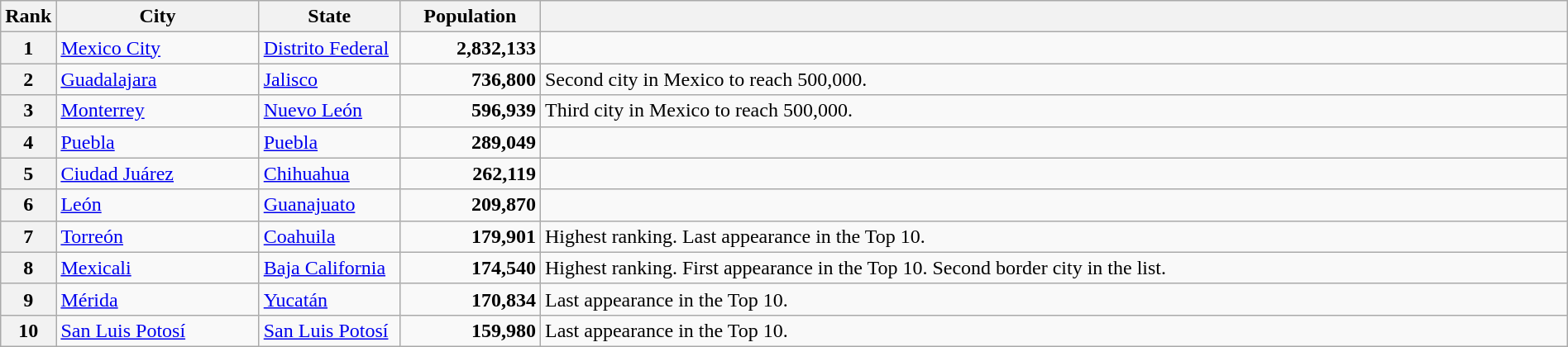<table class="wikitable plainrowheaders"  style="width:100%; width:100%;">
<tr>
<th scope="col" style="width:3%;">Rank</th>
<th scope="col" style="width:13%;">City</th>
<th scope="col" style="width:9%;">State</th>
<th scope="col" style="width:9%;">Population</th>
<th scope="col" style="width:66%;"></th>
</tr>
<tr>
<th scope="row">1</th>
<td><a href='#'>Mexico City</a></td>
<td><a href='#'>Distrito Federal</a></td>
<td align="right"><strong>2,832,133</strong></td>
<td></td>
</tr>
<tr>
<th scope="row">2</th>
<td><a href='#'>Guadalajara</a></td>
<td><a href='#'>Jalisco</a></td>
<td align="right"><strong>736,800</strong></td>
<td>Second city in Mexico to reach 500,000.</td>
</tr>
<tr>
<th scope="row">3</th>
<td><a href='#'>Monterrey</a></td>
<td><a href='#'>Nuevo León</a></td>
<td align="right"><strong>596,939</strong></td>
<td>Third city in Mexico to reach 500,000.</td>
</tr>
<tr>
<th scope="row">4</th>
<td><a href='#'>Puebla</a></td>
<td><a href='#'>Puebla</a></td>
<td align="right"><strong>289,049</strong></td>
<td></td>
</tr>
<tr>
<th scope="row">5</th>
<td><a href='#'>Ciudad Juárez</a></td>
<td><a href='#'>Chihuahua</a></td>
<td align="right"><strong>262,119</strong></td>
<td></td>
</tr>
<tr>
<th scope="row">6</th>
<td><a href='#'>León</a></td>
<td><a href='#'>Guanajuato</a></td>
<td align="right"><strong>209,870</strong></td>
<td></td>
</tr>
<tr>
<th scope="row">7</th>
<td><a href='#'>Torreón</a></td>
<td><a href='#'>Coahuila</a></td>
<td align="right"><strong>179,901</strong></td>
<td>Highest ranking. Last appearance in the Top 10.</td>
</tr>
<tr>
<th scope="row">8</th>
<td><a href='#'>Mexicali</a></td>
<td><a href='#'>Baja California</a></td>
<td align="right"><strong>174,540</strong></td>
<td>Highest ranking. First appearance in the Top 10. Second border city in the list.</td>
</tr>
<tr>
<th scope="row">9</th>
<td><a href='#'>Mérida</a></td>
<td><a href='#'>Yucatán</a></td>
<td align="right"><strong>170,834</strong></td>
<td>Last appearance in the Top 10.</td>
</tr>
<tr>
<th scope="row">10</th>
<td><a href='#'>San Luis Potosí</a></td>
<td><a href='#'>San Luis Potosí</a></td>
<td align="right"><strong>159,980</strong></td>
<td>Last appearance in the Top 10.</td>
</tr>
</table>
